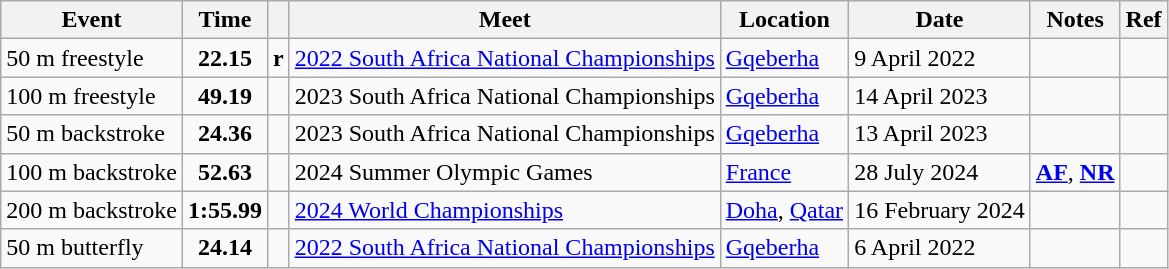<table class="wikitable">
<tr>
<th>Event</th>
<th>Time</th>
<th></th>
<th>Meet</th>
<th>Location</th>
<th>Date</th>
<th>Notes</th>
<th>Ref</th>
</tr>
<tr>
<td>50 m freestyle</td>
<td style="text-align:center;"><strong>22.15</strong></td>
<td><strong>r</strong></td>
<td><a href='#'>2022 South Africa National Championships</a></td>
<td><a href='#'>Gqeberha</a></td>
<td>9 April 2022</td>
<td></td>
<td style="text-align:center;"></td>
</tr>
<tr>
<td>100 m freestyle</td>
<td style="text-align:center;"><strong>49.19</strong></td>
<td></td>
<td>2023 South Africa National Championships</td>
<td><a href='#'>Gqeberha</a></td>
<td>14 April 2023</td>
<td></td>
<td style="text-align:center;"></td>
</tr>
<tr>
<td>50 m backstroke</td>
<td style="text-align:center;"><strong>24.36</strong></td>
<td></td>
<td>2023 South Africa National Championships</td>
<td><a href='#'>Gqeberha</a></td>
<td>13 April 2023</td>
<td></td>
<td style="text-align:center;"></td>
</tr>
<tr>
<td>100 m backstroke</td>
<td style="text-align:center;"><strong>52.63</strong></td>
<td></td>
<td>2024 Summer Olympic Games</td>
<td><a href='#'>France</a></td>
<td>28 July 2024</td>
<td><strong><a href='#'>AF</a></strong>, <strong><a href='#'>NR</a></strong></td>
<td style="text-align:center;"></td>
</tr>
<tr>
<td>200 m backstroke</td>
<td style="text-align:center;"><strong>1:55.99</strong></td>
<td></td>
<td><a href='#'>2024 World Championships</a></td>
<td><a href='#'>Doha</a>, <a href='#'>Qatar</a></td>
<td>16 February 2024</td>
<td></td>
<td style="text-align:center;"></td>
</tr>
<tr>
<td>50 m butterfly</td>
<td style="text-align:center;"><strong>24.14</strong></td>
<td></td>
<td><a href='#'>2022 South Africa National Championships</a></td>
<td><a href='#'>Gqeberha</a></td>
<td>6 April 2022</td>
<td></td>
<td style="text-align:center;"></td>
</tr>
</table>
